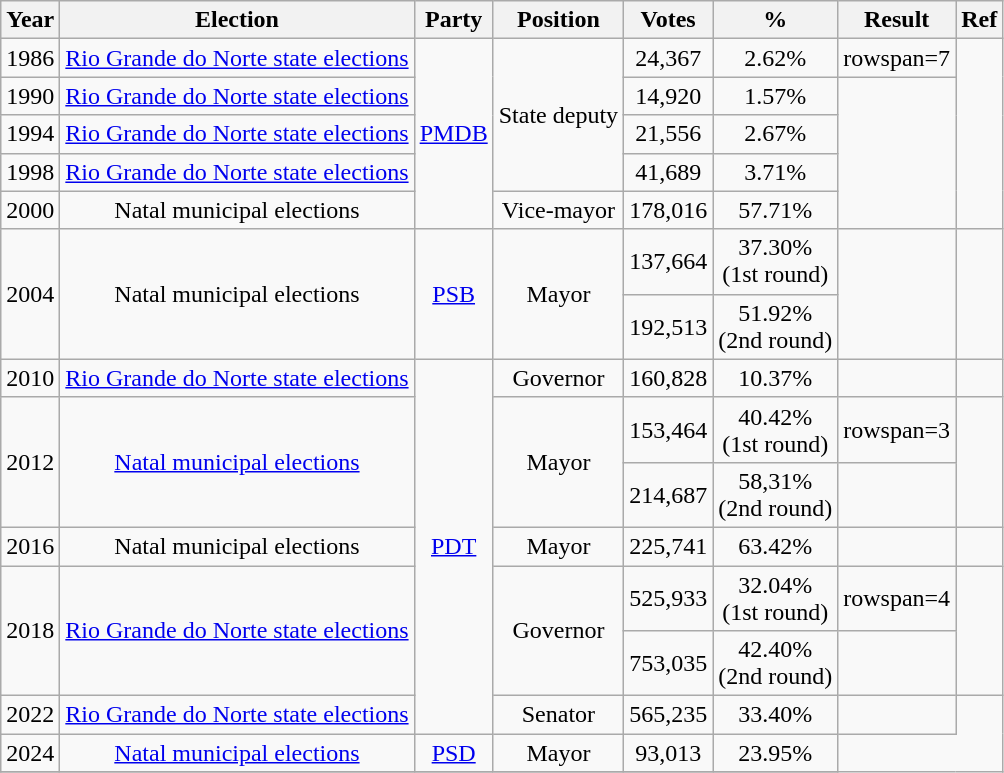<table class="wikitable" style="text-align:center">
<tr>
<th>Year</th>
<th>Election</th>
<th>Party</th>
<th>Position</th>
<th>Votes</th>
<th>%</th>
<th>Result</th>
<th>Ref</th>
</tr>
<tr>
<td>1986</td>
<td><a href='#'>Rio Grande do Norte state elections</a></td>
<td rowspan="5"><a href='#'>PMDB</a></td>
<td rowspan="4">State deputy</td>
<td>24,367</td>
<td>2.62%</td>
<td>rowspan=7 </td>
<td rowspan=5></td>
</tr>
<tr>
<td>1990</td>
<td><a href='#'>Rio Grande do Norte state elections</a></td>
<td>14,920</td>
<td>1.57%</td>
</tr>
<tr>
<td>1994</td>
<td><a href='#'>Rio Grande do Norte state elections</a></td>
<td>21,556</td>
<td>2.67%</td>
</tr>
<tr>
<td>1998</td>
<td><a href='#'>Rio Grande do Norte state elections</a></td>
<td>41,689</td>
<td>3.71%</td>
</tr>
<tr>
<td>2000</td>
<td>Natal municipal elections</td>
<td>Vice-mayor</td>
<td>178,016</td>
<td>57.71%</td>
</tr>
<tr>
<td rowspan="2">2004</td>
<td rowspan="2">Natal municipal elections</td>
<td rowspan="2"><a href='#'>PSB</a></td>
<td rowspan="2">Mayor</td>
<td>137,664</td>
<td>37.30% <br>(1st round)</td>
<td rowspan=2></td>
</tr>
<tr>
<td>192,513</td>
<td>51.92%<br>(2nd round)</td>
</tr>
<tr>
<td>2010</td>
<td><a href='#'>Rio Grande do Norte state elections</a></td>
<td rowspan="7"><a href='#'>PDT</a></td>
<td>Governor</td>
<td>160,828</td>
<td>10.37%</td>
<td></td>
<td></td>
</tr>
<tr>
<td rowspan="2">2012</td>
<td rowspan="2"><a href='#'>Natal municipal elections</a></td>
<td rowspan="2">Mayor</td>
<td>153,464</td>
<td>40.42% <br> (1st round)</td>
<td>rowspan=3 </td>
<td rowspan="2"></td>
</tr>
<tr>
<td>214,687</td>
<td>58,31% <br>(2nd round)</td>
</tr>
<tr>
<td>2016</td>
<td>Natal municipal elections</td>
<td>Mayor</td>
<td>225,741</td>
<td>63.42%</td>
<td></td>
</tr>
<tr>
<td rowspan="2">2018</td>
<td rowspan="2"><a href='#'>Rio Grande do Norte state elections</a></td>
<td rowspan="2">Governor</td>
<td>525,933</td>
<td>32.04% <br>(1st round)</td>
<td>rowspan=4 </td>
<td rowspan="2"></td>
</tr>
<tr>
<td>753,035</td>
<td>42.40% <br>(2nd round)</td>
</tr>
<tr>
<td>2022</td>
<td><a href='#'>Rio Grande do Norte state elections</a></td>
<td>Senator</td>
<td>565,235</td>
<td>33.40%</td>
<td></td>
</tr>
<tr>
<td>2024</td>
<td><a href='#'>Natal municipal elections</a></td>
<td><a href='#'>PSD</a></td>
<td>Mayor</td>
<td>93,013</td>
<td>23.95%</td>
</tr>
<tr>
</tr>
</table>
